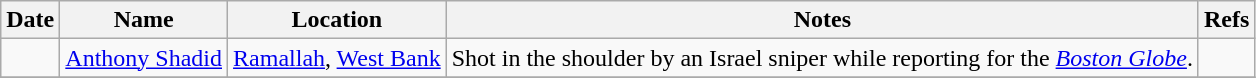<table class="wikitable sortable">
<tr>
<th>Date</th>
<th>Name</th>
<th>Location</th>
<th>Notes</th>
<th>Refs</th>
</tr>
<tr>
<td></td>
<td><a href='#'>Anthony Shadid</a> </td>
<td><a href='#'>Ramallah</a>, <a href='#'>West Bank</a></td>
<td>Shot in the shoulder by an Israel sniper while reporting for the <em><a href='#'>Boston Globe</a></em>.</td>
<td></td>
</tr>
<tr>
</tr>
</table>
